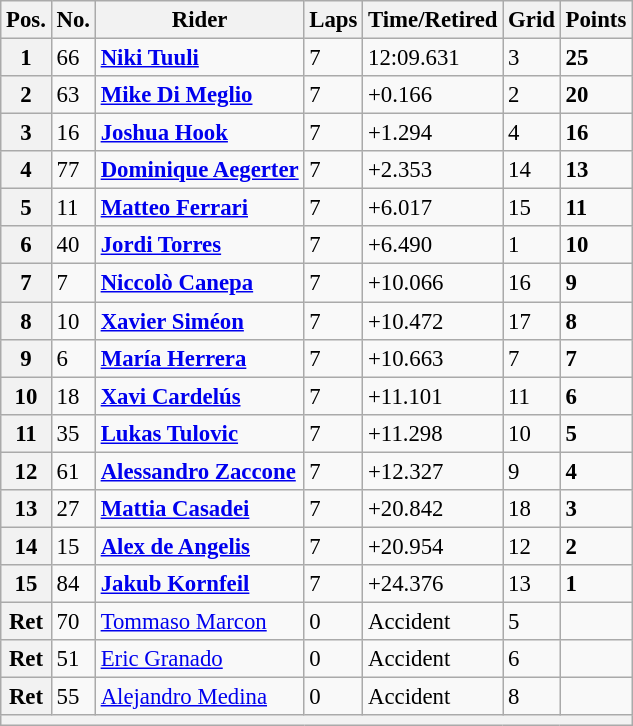<table class="wikitable" style="font-size: 95%;">
<tr>
<th>Pos.</th>
<th>No.</th>
<th>Rider</th>
<th>Laps</th>
<th>Time/Retired</th>
<th>Grid</th>
<th>Points</th>
</tr>
<tr>
<th>1</th>
<td>66</td>
<td> <strong><a href='#'>Niki Tuuli</a></strong></td>
<td>7</td>
<td>12:09.631</td>
<td>3</td>
<td><strong>25</strong></td>
</tr>
<tr>
<th>2</th>
<td>63</td>
<td> <strong><a href='#'>Mike Di Meglio</a></strong></td>
<td>7</td>
<td>+0.166</td>
<td>2</td>
<td><strong>20</strong></td>
</tr>
<tr>
<th>3</th>
<td>16</td>
<td> <strong><a href='#'>Joshua Hook</a></strong></td>
<td>7</td>
<td>+1.294</td>
<td>4</td>
<td><strong>16</strong></td>
</tr>
<tr>
<th>4</th>
<td>77</td>
<td> <strong><a href='#'>Dominique Aegerter</a></strong></td>
<td>7</td>
<td>+2.353</td>
<td>14</td>
<td><strong>13</strong></td>
</tr>
<tr>
<th>5</th>
<td>11</td>
<td> <strong><a href='#'>Matteo Ferrari</a></strong></td>
<td>7</td>
<td>+6.017</td>
<td>15</td>
<td><strong>11</strong></td>
</tr>
<tr>
<th>6</th>
<td>40</td>
<td> <strong><a href='#'>Jordi Torres</a></strong></td>
<td>7</td>
<td>+6.490</td>
<td>1</td>
<td><strong>10</strong></td>
</tr>
<tr>
<th>7</th>
<td>7</td>
<td> <strong><a href='#'>Niccolò Canepa</a></strong></td>
<td>7</td>
<td>+10.066</td>
<td>16</td>
<td><strong>9</strong></td>
</tr>
<tr>
<th>8</th>
<td>10</td>
<td> <strong><a href='#'>Xavier Siméon</a></strong></td>
<td>7</td>
<td>+10.472</td>
<td>17</td>
<td><strong>8</strong></td>
</tr>
<tr>
<th>9</th>
<td>6</td>
<td> <strong><a href='#'>María Herrera</a></strong></td>
<td>7</td>
<td>+10.663</td>
<td>7</td>
<td><strong>7</strong></td>
</tr>
<tr>
<th>10</th>
<td>18</td>
<td> <strong><a href='#'>Xavi Cardelús</a></strong></td>
<td>7</td>
<td>+11.101</td>
<td>11</td>
<td><strong>6</strong></td>
</tr>
<tr>
<th>11</th>
<td>35</td>
<td> <strong><a href='#'>Lukas Tulovic</a></strong></td>
<td>7</td>
<td>+11.298</td>
<td>10</td>
<td><strong>5</strong></td>
</tr>
<tr>
<th>12</th>
<td>61</td>
<td> <strong><a href='#'>Alessandro Zaccone</a></strong></td>
<td>7</td>
<td>+12.327</td>
<td>9</td>
<td><strong>4</strong></td>
</tr>
<tr>
<th>13</th>
<td>27</td>
<td> <strong><a href='#'>Mattia Casadei</a></strong></td>
<td>7</td>
<td>+20.842</td>
<td>18</td>
<td><strong>3</strong></td>
</tr>
<tr>
<th>14</th>
<td>15</td>
<td> <strong><a href='#'>Alex de Angelis</a></strong></td>
<td>7</td>
<td>+20.954</td>
<td>12</td>
<td><strong>2</strong></td>
</tr>
<tr>
<th>15</th>
<td>84</td>
<td> <strong><a href='#'>Jakub Kornfeil</a></strong></td>
<td>7</td>
<td>+24.376</td>
<td>13</td>
<td><strong>1</strong></td>
</tr>
<tr>
<th>Ret</th>
<td>70</td>
<td> <a href='#'>Tommaso Marcon</a></td>
<td>0</td>
<td>Accident</td>
<td>5</td>
<td></td>
</tr>
<tr>
<th>Ret</th>
<td>51</td>
<td> <a href='#'>Eric Granado</a></td>
<td>0</td>
<td>Accident</td>
<td>6</td>
<td></td>
</tr>
<tr>
<th>Ret</th>
<td>55</td>
<td> <a href='#'>Alejandro Medina</a></td>
<td>0</td>
<td>Accident</td>
<td>8</td>
<td></td>
</tr>
<tr>
<th colspan=7></th>
</tr>
</table>
